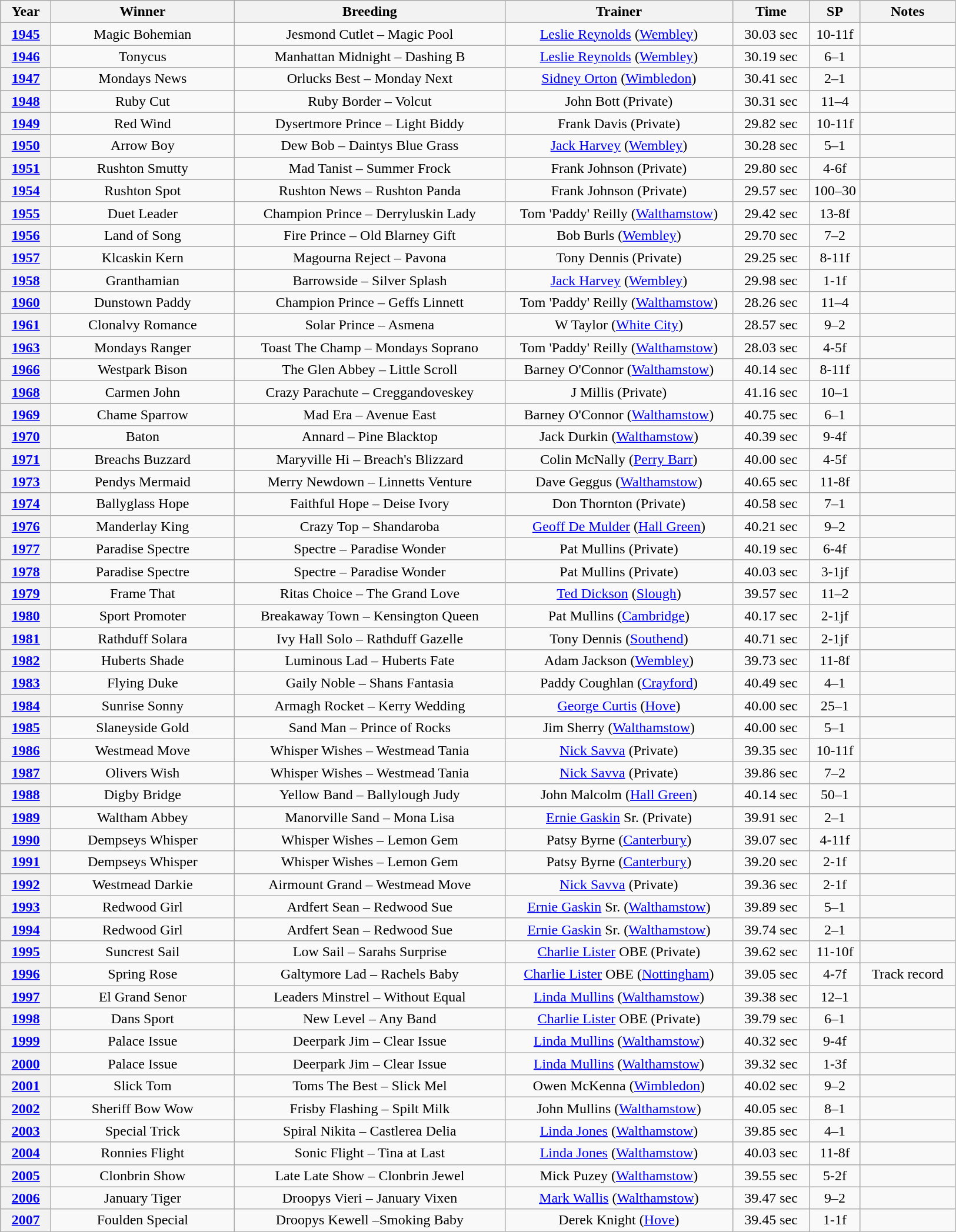<table class="wikitable" style="text-align:center">
<tr>
<th width=50>Year</th>
<th width=200>Winner</th>
<th width=300>Breeding</th>
<th width=250>Trainer</th>
<th width=80>Time</th>
<th width=50>SP</th>
<th width=100>Notes</th>
</tr>
<tr>
<th><a href='#'>1945</a></th>
<td>Magic Bohemian</td>
<td>Jesmond Cutlet – Magic Pool</td>
<td><a href='#'>Leslie Reynolds</a> (<a href='#'>Wembley</a>)</td>
<td>30.03 sec</td>
<td>10-11f</td>
<td></td>
</tr>
<tr>
<th><a href='#'>1946</a></th>
<td>Tonycus</td>
<td>Manhattan Midnight – Dashing B</td>
<td><a href='#'>Leslie Reynolds</a> (<a href='#'>Wembley</a>)</td>
<td>30.19 sec</td>
<td>6–1</td>
<td></td>
</tr>
<tr>
<th><a href='#'>1947</a></th>
<td>Mondays News</td>
<td>Orlucks Best – Monday Next</td>
<td><a href='#'>Sidney Orton</a> (<a href='#'>Wimbledon</a>)</td>
<td>30.41 sec</td>
<td>2–1</td>
<td></td>
</tr>
<tr>
<th><a href='#'>1948</a></th>
<td>Ruby Cut</td>
<td>Ruby Border – Volcut</td>
<td>John Bott (Private)</td>
<td>30.31 sec</td>
<td>11–4</td>
<td></td>
</tr>
<tr>
<th><a href='#'>1949</a></th>
<td>Red Wind</td>
<td>Dysertmore Prince – Light Biddy</td>
<td>Frank Davis (Private)</td>
<td>29.82 sec</td>
<td>10-11f</td>
<td></td>
</tr>
<tr>
<th><a href='#'>1950</a></th>
<td>Arrow Boy</td>
<td>Dew Bob – Daintys Blue Grass</td>
<td><a href='#'>Jack Harvey</a> (<a href='#'>Wembley</a>)</td>
<td>30.28 sec</td>
<td>5–1</td>
<td></td>
</tr>
<tr>
<th><a href='#'>1951</a></th>
<td>Rushton Smutty</td>
<td>Mad Tanist – Summer Frock</td>
<td>Frank Johnson (Private)</td>
<td>29.80 sec</td>
<td>4-6f</td>
<td></td>
</tr>
<tr>
<th><a href='#'>1954</a></th>
<td>Rushton Spot</td>
<td>Rushton News – Rushton Panda</td>
<td>Frank Johnson (Private)</td>
<td>29.57 sec</td>
<td>100–30</td>
<td></td>
</tr>
<tr>
<th><a href='#'>1955</a></th>
<td>Duet Leader</td>
<td>Champion Prince – Derryluskin Lady</td>
<td>Tom 'Paddy' Reilly (<a href='#'>Walthamstow</a>)</td>
<td>29.42 sec</td>
<td>13-8f</td>
<td></td>
</tr>
<tr>
<th><a href='#'>1956</a></th>
<td>Land of Song</td>
<td>Fire Prince – Old Blarney Gift</td>
<td>Bob Burls (<a href='#'>Wembley</a>)</td>
<td>29.70 sec</td>
<td>7–2</td>
<td></td>
</tr>
<tr>
<th><a href='#'>1957</a></th>
<td>Klcaskin Kern</td>
<td>Magourna Reject – Pavona</td>
<td>Tony Dennis (Private)</td>
<td>29.25 sec</td>
<td>8-11f</td>
<td></td>
</tr>
<tr>
<th><a href='#'>1958</a></th>
<td>Granthamian</td>
<td>Barrowside – Silver Splash</td>
<td><a href='#'>Jack Harvey</a> (<a href='#'>Wembley</a>)</td>
<td>29.98 sec</td>
<td>1-1f</td>
<td></td>
</tr>
<tr>
<th><a href='#'>1960</a></th>
<td>Dunstown Paddy</td>
<td>Champion Prince – Geffs Linnett</td>
<td>Tom 'Paddy' Reilly (<a href='#'>Walthamstow</a>)</td>
<td>28.26 sec</td>
<td>11–4</td>
<td></td>
</tr>
<tr>
<th><a href='#'>1961</a></th>
<td>Clonalvy Romance</td>
<td>Solar Prince – Asmena</td>
<td>W Taylor (<a href='#'>White City</a>)</td>
<td>28.57 sec</td>
<td>9–2</td>
<td></td>
</tr>
<tr>
<th><a href='#'>1963</a></th>
<td>Mondays Ranger</td>
<td>Toast The Champ – Mondays Soprano</td>
<td>Tom 'Paddy' Reilly (<a href='#'>Walthamstow</a>)</td>
<td>28.03 sec</td>
<td>4-5f</td>
<td></td>
</tr>
<tr>
<th><a href='#'>1966</a></th>
<td>Westpark Bison</td>
<td>The Glen Abbey – Little Scroll</td>
<td>Barney O'Connor (<a href='#'>Walthamstow</a>)</td>
<td>40.14 sec</td>
<td>8-11f</td>
<td></td>
</tr>
<tr>
<th><a href='#'>1968</a></th>
<td>Carmen John</td>
<td>Crazy Parachute – Creggandoveskey</td>
<td>J Millis (Private)</td>
<td>41.16 sec</td>
<td>10–1</td>
<td></td>
</tr>
<tr>
<th><a href='#'>1969</a></th>
<td>Chame Sparrow</td>
<td>Mad Era – Avenue East</td>
<td>Barney O'Connor (<a href='#'>Walthamstow</a>)</td>
<td>40.75 sec</td>
<td>6–1</td>
<td></td>
</tr>
<tr>
<th><a href='#'>1970</a></th>
<td>Baton</td>
<td>Annard – Pine Blacktop</td>
<td>Jack Durkin (<a href='#'>Walthamstow</a>)</td>
<td>40.39 sec</td>
<td>9-4f</td>
<td></td>
</tr>
<tr>
<th><a href='#'>1971</a></th>
<td>Breachs Buzzard</td>
<td>Maryville Hi – Breach's Blizzard</td>
<td>Colin McNally (<a href='#'>Perry Barr</a>)</td>
<td>40.00 sec</td>
<td>4-5f</td>
<td></td>
</tr>
<tr>
<th><a href='#'>1973</a></th>
<td>Pendys Mermaid</td>
<td>Merry Newdown – Linnetts Venture</td>
<td>Dave Geggus (<a href='#'>Walthamstow</a>)</td>
<td>40.65 sec</td>
<td>11-8f</td>
<td></td>
</tr>
<tr>
<th><a href='#'>1974</a></th>
<td>Ballyglass Hope</td>
<td>Faithful Hope – Deise Ivory</td>
<td>Don Thornton (Private)</td>
<td>40.58 sec</td>
<td>7–1</td>
<td></td>
</tr>
<tr>
<th><a href='#'>1976</a></th>
<td>Manderlay King</td>
<td>Crazy Top – Shandaroba</td>
<td><a href='#'>Geoff De Mulder</a> (<a href='#'>Hall Green</a>)</td>
<td>40.21 sec</td>
<td>9–2</td>
<td></td>
</tr>
<tr>
<th><a href='#'>1977</a></th>
<td>Paradise Spectre</td>
<td>Spectre – Paradise Wonder</td>
<td>Pat Mullins (Private)</td>
<td>40.19 sec</td>
<td>6-4f</td>
<td></td>
</tr>
<tr>
<th><a href='#'>1978</a></th>
<td>Paradise Spectre</td>
<td>Spectre – Paradise Wonder</td>
<td>Pat Mullins (Private)</td>
<td>40.03 sec</td>
<td>3-1jf</td>
<td></td>
</tr>
<tr>
<th><a href='#'>1979</a></th>
<td>Frame That</td>
<td>Ritas Choice – The Grand Love</td>
<td><a href='#'>Ted Dickson</a> (<a href='#'>Slough</a>)</td>
<td>39.57 sec</td>
<td>11–2</td>
<td></td>
</tr>
<tr>
<th><a href='#'>1980</a></th>
<td>Sport Promoter</td>
<td>Breakaway Town – Kensington Queen</td>
<td>Pat Mullins (<a href='#'>Cambridge</a>)</td>
<td>40.17 sec</td>
<td>2-1jf</td>
<td></td>
</tr>
<tr>
<th><a href='#'>1981</a></th>
<td>Rathduff Solara</td>
<td>Ivy Hall Solo – Rathduff Gazelle</td>
<td>Tony Dennis (<a href='#'>Southend</a>)</td>
<td>40.71 sec</td>
<td>2-1jf</td>
<td></td>
</tr>
<tr>
<th><a href='#'>1982</a></th>
<td>Huberts Shade</td>
<td>Luminous Lad – Huberts Fate</td>
<td>Adam Jackson (<a href='#'>Wembley</a>)</td>
<td>39.73 sec</td>
<td>11-8f</td>
<td></td>
</tr>
<tr>
<th><a href='#'>1983</a></th>
<td>Flying Duke</td>
<td>Gaily Noble – Shans Fantasia</td>
<td>Paddy Coughlan (<a href='#'>Crayford</a>)</td>
<td>40.49 sec</td>
<td>4–1</td>
<td></td>
</tr>
<tr>
<th><a href='#'>1984</a></th>
<td>Sunrise Sonny</td>
<td>Armagh Rocket – Kerry Wedding</td>
<td><a href='#'>George Curtis</a> (<a href='#'>Hove</a>)</td>
<td>40.00 sec</td>
<td>25–1</td>
<td></td>
</tr>
<tr>
<th><a href='#'>1985</a></th>
<td>Slaneyside Gold</td>
<td>Sand Man – Prince of Rocks</td>
<td>Jim Sherry (<a href='#'>Walthamstow</a>)</td>
<td>40.00 sec</td>
<td>5–1</td>
<td></td>
</tr>
<tr>
<th><a href='#'>1986</a></th>
<td>Westmead Move</td>
<td>Whisper Wishes – Westmead Tania</td>
<td><a href='#'>Nick Savva</a> (Private)</td>
<td>39.35 sec</td>
<td>10-11f</td>
<td></td>
</tr>
<tr>
<th><a href='#'>1987</a></th>
<td>Olivers Wish</td>
<td>Whisper Wishes – Westmead Tania</td>
<td><a href='#'>Nick Savva</a> (Private)</td>
<td>39.86 sec</td>
<td>7–2</td>
<td></td>
</tr>
<tr>
<th><a href='#'>1988</a></th>
<td>Digby Bridge</td>
<td>Yellow Band – Ballylough Judy</td>
<td>John Malcolm (<a href='#'>Hall Green</a>)</td>
<td>40.14 sec</td>
<td>50–1</td>
<td></td>
</tr>
<tr>
<th><a href='#'>1989</a></th>
<td>Waltham Abbey</td>
<td>Manorville Sand – Mona Lisa</td>
<td><a href='#'>Ernie Gaskin</a> Sr. (Private)</td>
<td>39.91 sec</td>
<td>2–1</td>
<td></td>
</tr>
<tr>
<th><a href='#'>1990</a></th>
<td>Dempseys Whisper</td>
<td>Whisper Wishes – Lemon Gem</td>
<td>Patsy Byrne (<a href='#'>Canterbury</a>)</td>
<td>39.07 sec</td>
<td>4-11f</td>
<td></td>
</tr>
<tr>
<th><a href='#'>1991</a></th>
<td>Dempseys Whisper</td>
<td>Whisper Wishes – Lemon Gem</td>
<td>Patsy Byrne (<a href='#'>Canterbury</a>)</td>
<td>39.20 sec</td>
<td>2-1f</td>
<td></td>
</tr>
<tr>
<th><a href='#'>1992</a></th>
<td>Westmead Darkie</td>
<td>Airmount Grand – Westmead Move</td>
<td><a href='#'>Nick Savva</a> (Private)</td>
<td>39.36 sec</td>
<td>2-1f</td>
<td></td>
</tr>
<tr>
<th><a href='#'>1993</a></th>
<td>Redwood Girl</td>
<td>Ardfert Sean – Redwood Sue</td>
<td><a href='#'>Ernie Gaskin</a> Sr. (<a href='#'>Walthamstow</a>)</td>
<td>39.89 sec</td>
<td>5–1</td>
<td></td>
</tr>
<tr>
<th><a href='#'>1994</a></th>
<td>Redwood Girl</td>
<td>Ardfert Sean – Redwood Sue</td>
<td><a href='#'>Ernie Gaskin</a> Sr. (<a href='#'>Walthamstow</a>)</td>
<td>39.74 sec</td>
<td>2–1</td>
<td></td>
</tr>
<tr>
<th><a href='#'>1995</a></th>
<td>Suncrest Sail</td>
<td>Low Sail – Sarahs Surprise</td>
<td><a href='#'>Charlie Lister</a> OBE (Private)</td>
<td>39.62 sec</td>
<td>11-10f</td>
<td></td>
</tr>
<tr>
<th><a href='#'>1996</a></th>
<td>Spring Rose</td>
<td>Galtymore Lad – Rachels Baby</td>
<td><a href='#'>Charlie Lister</a> OBE (<a href='#'>Nottingham</a>)</td>
<td>39.05 sec</td>
<td>4-7f</td>
<td>Track record</td>
</tr>
<tr>
<th><a href='#'>1997</a></th>
<td>El Grand Senor</td>
<td>Leaders Minstrel – Without Equal</td>
<td><a href='#'>Linda Mullins</a> (<a href='#'>Walthamstow</a>)</td>
<td>39.38 sec</td>
<td>12–1</td>
<td></td>
</tr>
<tr>
<th><a href='#'>1998</a></th>
<td>Dans Sport</td>
<td>New Level – Any Band</td>
<td><a href='#'>Charlie Lister</a> OBE (Private)</td>
<td>39.79 sec</td>
<td>6–1</td>
<td></td>
</tr>
<tr>
<th><a href='#'>1999</a></th>
<td>Palace Issue</td>
<td>Deerpark Jim – Clear Issue</td>
<td><a href='#'>Linda Mullins</a> (<a href='#'>Walthamstow</a>)</td>
<td>40.32 sec</td>
<td>9-4f</td>
<td></td>
</tr>
<tr>
<th><a href='#'>2000</a></th>
<td>Palace Issue</td>
<td>Deerpark Jim – Clear Issue</td>
<td><a href='#'>Linda Mullins</a> (<a href='#'>Walthamstow</a>)</td>
<td>39.32 sec</td>
<td>1-3f</td>
<td></td>
</tr>
<tr>
<th><a href='#'>2001</a></th>
<td>Slick Tom</td>
<td>Toms The Best – Slick Mel</td>
<td>Owen McKenna (<a href='#'>Wimbledon</a>)</td>
<td>40.02 sec</td>
<td>9–2</td>
<td></td>
</tr>
<tr>
<th><a href='#'>2002</a></th>
<td>Sheriff Bow Wow</td>
<td>Frisby Flashing – Spilt Milk</td>
<td>John Mullins (<a href='#'>Walthamstow</a>)</td>
<td>40.05 sec</td>
<td>8–1</td>
<td></td>
</tr>
<tr>
<th><a href='#'>2003</a></th>
<td>Special Trick</td>
<td>Spiral Nikita – Castlerea Delia</td>
<td><a href='#'>Linda Jones</a> (<a href='#'>Walthamstow</a>)</td>
<td>39.85 sec</td>
<td>4–1</td>
<td></td>
</tr>
<tr>
<th><a href='#'>2004</a></th>
<td>Ronnies Flight</td>
<td>Sonic Flight – Tina at Last</td>
<td><a href='#'>Linda Jones</a> (<a href='#'>Walthamstow</a>)</td>
<td>40.03 sec</td>
<td>11-8f</td>
<td></td>
</tr>
<tr>
<th><a href='#'>2005</a></th>
<td>Clonbrin Show</td>
<td>Late Late Show – Clonbrin Jewel</td>
<td>Mick Puzey (<a href='#'>Walthamstow</a>)</td>
<td>39.55 sec</td>
<td>5-2f</td>
<td></td>
</tr>
<tr>
<th><a href='#'>2006</a></th>
<td>January Tiger</td>
<td>Droopys Vieri – January Vixen</td>
<td><a href='#'>Mark Wallis</a> (<a href='#'>Walthamstow</a>)</td>
<td>39.47 sec</td>
<td>9–2</td>
<td></td>
</tr>
<tr>
<th><a href='#'>2007</a></th>
<td>Foulden Special</td>
<td>Droopys Kewell –Smoking Baby</td>
<td>Derek Knight (<a href='#'>Hove</a>)</td>
<td>39.45 sec</td>
<td>1-1f</td>
<td></td>
</tr>
</table>
